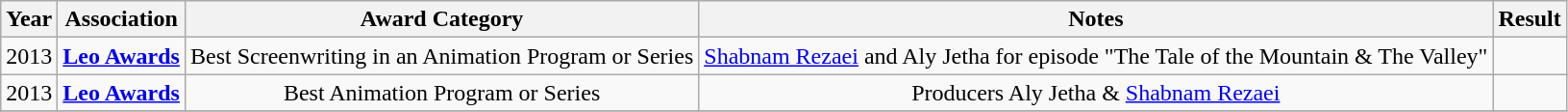<table class="wikitable" border="1" style="text-align: center">
<tr>
<th><strong>Year</strong></th>
<th><strong>Association</strong></th>
<th><strong>Award Category</strong></th>
<th><strong>Notes</strong></th>
<th><strong>Result</strong></th>
</tr>
<tr>
<td>2013</td>
<td><strong><a href='#'>Leo Awards</a></strong></td>
<td>Best Screenwriting in an Animation Program or Series</td>
<td><a href='#'>Shabnam Rezaei</a> and Aly Jetha for episode "The Tale of the Mountain & The Valley"</td>
<td></td>
</tr>
<tr>
<td>2013</td>
<td><strong><a href='#'>Leo Awards</a></strong></td>
<td>Best Animation Program or Series</td>
<td>Producers Aly Jetha & <a href='#'>Shabnam Rezaei</a></td>
<td></td>
</tr>
<tr>
</tr>
</table>
